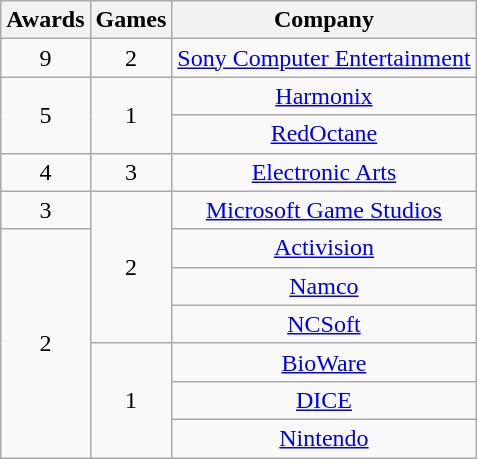<table class="wikitable floatright" rowspan="2" style="text-align:center;" background: #f6e39c;>
<tr>
<th scope="col">Awards</th>
<th scope="col">Games</th>
<th scope="col">Company</th>
</tr>
<tr>
<td>9</td>
<td>2</td>
<td><a href='#'>Sony Computer Entertainment</a></td>
</tr>
<tr>
<td rowspan=2>5</td>
<td rowspan=2>1</td>
<td><a href='#'>Harmonix</a></td>
</tr>
<tr>
<td><a href='#'>RedOctane</a></td>
</tr>
<tr>
<td>4</td>
<td>3</td>
<td><a href='#'>Electronic Arts</a></td>
</tr>
<tr>
<td>3</td>
<td rowspan=4>2</td>
<td><a href='#'>Microsoft Game Studios</a></td>
</tr>
<tr>
<td rowspan=6>2</td>
<td><a href='#'>Activision</a></td>
</tr>
<tr>
<td><a href='#'>Namco</a></td>
</tr>
<tr>
<td><a href='#'>NCSoft</a></td>
</tr>
<tr>
<td rowspan=3>1</td>
<td><a href='#'>BioWare</a></td>
</tr>
<tr>
<td><a href='#'>DICE</a></td>
</tr>
<tr>
<td><a href='#'>Nintendo</a></td>
</tr>
</table>
